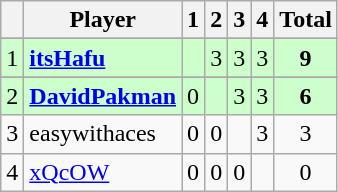<table class="wikitable" style="text-align: center;">
<tr>
<th></th>
<th>Player</th>
<th>1</th>
<th>2</th>
<th>3</th>
<th>4</th>
<th>Total</th>
</tr>
<tr>
</tr>
<tr style="background:#ccffcc;">
<td>1</td>
<td align="left"><strong><a href='#'>itsHafu</a></strong></td>
<td></td>
<td>3</td>
<td>3</td>
<td>3</td>
<td><strong>9</strong></td>
</tr>
<tr>
</tr>
<tr style="background:#ccffcc;">
<td>2</td>
<td align="left"><strong><a href='#'>DavidPakman</a></strong></td>
<td>0</td>
<td></td>
<td>3</td>
<td>3</td>
<td><strong>6</strong></td>
</tr>
<tr>
<td>3</td>
<td align="left">easywithaces</td>
<td>0</td>
<td>0</td>
<td></td>
<td>3</td>
<td>3</td>
</tr>
<tr>
<td>4</td>
<td align="left"><a href='#'>xQcOW</a></td>
<td>0</td>
<td>0</td>
<td>0</td>
<td></td>
<td>0</td>
</tr>
</table>
